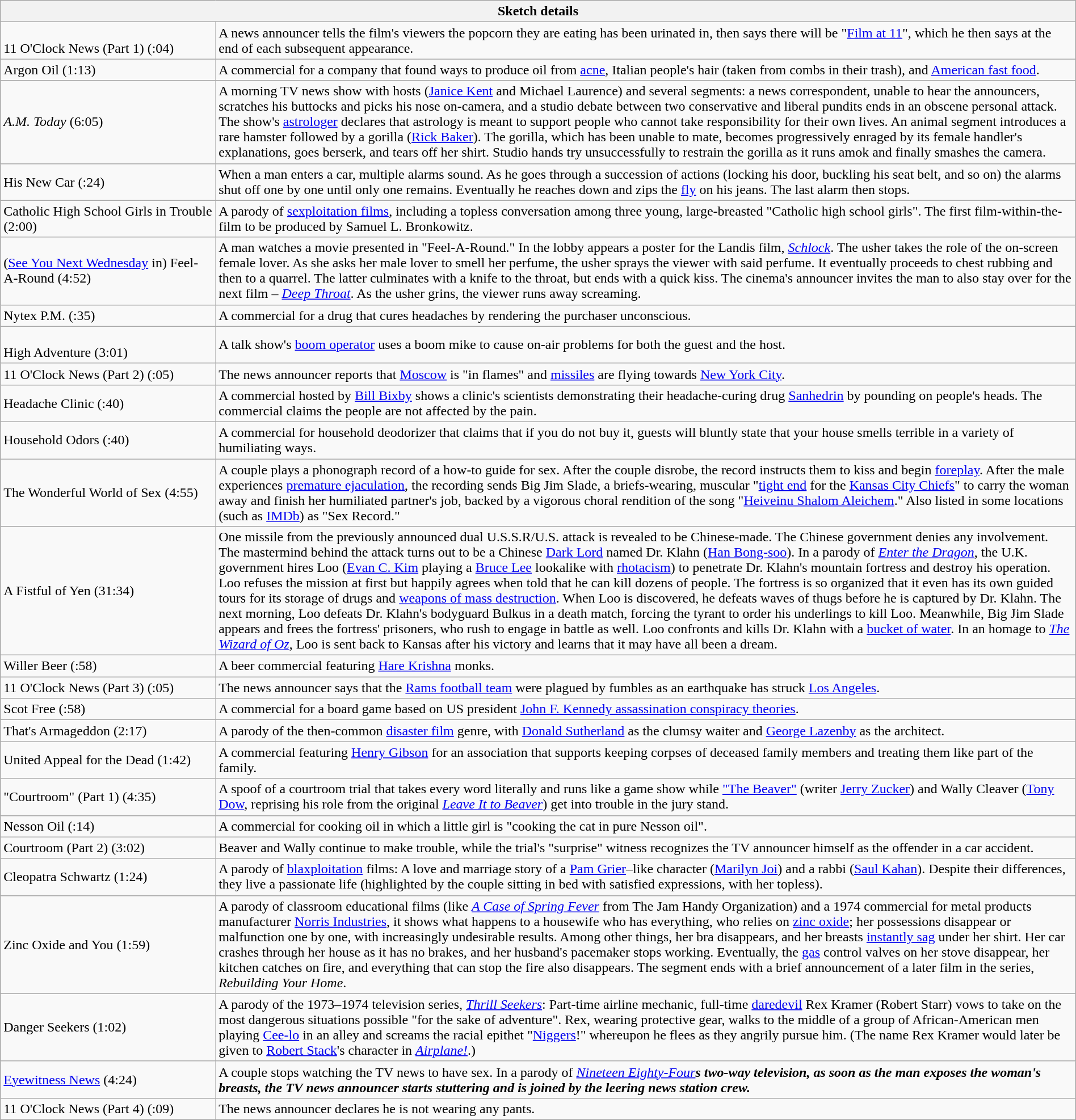<table class="wikitable" width=100%>
<tr>
<th colspan=2>Sketch details</th>
</tr>
<tr>
<td width=20%><br>11 O'Clock News (Part 1) (:04)</td>
<td>A news announcer tells the film's viewers the popcorn they are eating has been urinated in, then says there will be "<a href='#'>Film at 11</a>", which he then says at the end of each subsequent appearance.</td>
</tr>
<tr>
<td>Argon Oil (1:13)</td>
<td>A commercial for a company that found ways to produce oil from <a href='#'>acne</a>, Italian people's hair (taken from combs in their trash), and <a href='#'>American fast food</a>.</td>
</tr>
<tr>
<td><em>A.M. Today</em> (6:05)</td>
<td>A morning TV news show with hosts (<a href='#'>Janice Kent</a> and Michael Laurence) and several segments: a news correspondent, unable to hear the announcers, scratches his buttocks and picks his nose on-camera, and a studio debate between two conservative and liberal pundits ends in an obscene personal attack. The show's <a href='#'>astrologer</a> declares that astrology is meant to support people who cannot take responsibility for their own lives. An animal segment introduces a rare hamster followed by a gorilla (<a href='#'>Rick Baker</a>). The gorilla, which has been unable to mate, becomes progressively enraged by its female handler's explanations, goes berserk, and tears off her shirt. Studio hands try unsuccessfully to restrain the gorilla as it runs amok and finally smashes the camera.</td>
</tr>
<tr>
<td>His New Car (:24)</td>
<td>When a man enters a car, multiple alarms sound. As he goes through a succession of actions (locking his door, buckling his seat belt, and so on) the alarms shut off one by one until only one remains. Eventually he reaches down and zips the <a href='#'>fly</a> on his jeans. The last alarm then stops.</td>
</tr>
<tr>
<td>Catholic High School Girls in Trouble (2:00)</td>
<td>A parody of <a href='#'>sexploitation films</a>, including a topless conversation among three young, large-breasted "Catholic high school girls". The first film-within-the-film to be produced by Samuel L. Bronkowitz.</td>
</tr>
<tr>
<td>(<a href='#'>See You Next Wednesday</a> in) Feel-A-Round (4:52)</td>
<td>A man watches a movie presented in "Feel-A-Round." In the lobby appears a poster for the Landis film, <a href='#'><em>Schlock</em></a>. The usher takes the role of the on-screen female lover. As she asks her male lover to smell her perfume, the usher sprays the viewer with said perfume. It eventually proceeds to chest rubbing and then to a quarrel. The latter culminates with a knife to the throat, but ends with a quick kiss. The cinema's announcer invites the man to also stay over for the next film – <em><a href='#'>Deep Throat</a></em>. As the usher grins, the viewer runs away screaming.</td>
</tr>
<tr>
<td>Nytex P.M. (:35)</td>
<td>A commercial for a drug that cures headaches by rendering the purchaser unconscious.</td>
</tr>
<tr>
<td><br>High Adventure (3:01)</td>
<td>A talk show's <a href='#'>boom operator</a> uses a boom mike to cause on-air problems for both the guest and the host.</td>
</tr>
<tr>
<td>11 O'Clock News (Part 2) (:05)</td>
<td>The news announcer reports that <a href='#'>Moscow</a> is "in flames" and <a href='#'>missiles</a> are flying towards <a href='#'>New York City</a>.</td>
</tr>
<tr>
<td>Headache Clinic (:40)</td>
<td>A commercial hosted by <a href='#'>Bill Bixby</a> shows a clinic's scientists demonstrating their headache-curing drug <a href='#'>Sanhedrin</a> by pounding on people's heads. The commercial claims the people are not affected by the pain.</td>
</tr>
<tr>
<td>Household Odors (:40)</td>
<td>A commercial for household deodorizer that claims that if you do not buy it, guests will bluntly state that your house smells terrible in a variety of humiliating ways.</td>
</tr>
<tr>
<td>The Wonderful World of Sex (4:55)</td>
<td>A couple plays a phonograph record of a how-to guide for sex. After the couple disrobe, the record instructs them to kiss and begin <a href='#'>foreplay</a>. After the male experiences <a href='#'>premature ejaculation</a>, the recording sends Big Jim Slade, a briefs-wearing, muscular "<a href='#'>tight end</a> for the <a href='#'>Kansas City Chiefs</a>" to carry the woman away and finish her humiliated partner's job, backed by a vigorous choral rendition of the song "<a href='#'>Heiveinu Shalom Aleichem</a>." Also listed in some locations (such as <a href='#'>IMDb</a>) as "Sex Record."</td>
</tr>
<tr>
<td>A Fistful of Yen (31:34)</td>
<td>One missile from the previously announced dual U.S.S.R/U.S. attack is revealed to be Chinese-made. The Chinese government denies any involvement. The mastermind behind the attack turns out to be a Chinese <a href='#'>Dark Lord</a> named Dr. Klahn (<a href='#'>Han Bong-soo</a>). In a parody of <em><a href='#'>Enter the Dragon</a></em>, the U.K. government hires Loo (<a href='#'>Evan C. Kim</a> playing a <a href='#'>Bruce Lee</a> lookalike with <a href='#'>rhotacism</a>) to penetrate Dr. Klahn's mountain fortress and destroy his operation. Loo refuses the mission at first but happily agrees when told that he can kill dozens of people. The fortress is so organized that it even has its own guided tours for its storage of drugs and <a href='#'>weapons of mass destruction</a>. When Loo is discovered, he defeats waves of thugs before he is captured by Dr. Klahn. The next morning, Loo defeats Dr. Klahn's bodyguard Bulkus in a death match, forcing the tyrant to order his underlings to kill Loo. Meanwhile, Big Jim Slade appears and frees the fortress' prisoners, who rush to engage in battle as well. Loo confronts and kills Dr. Klahn with a <a href='#'>bucket of water</a>. In an homage to <em><a href='#'>The Wizard of Oz</a></em>, Loo is sent back to Kansas after his victory and learns that it may have all been a dream.</td>
</tr>
<tr>
<td>Willer Beer (:58)</td>
<td>A beer commercial featuring <a href='#'>Hare Krishna</a> monks.</td>
</tr>
<tr>
<td>11 O'Clock News (Part 3) (:05)</td>
<td>The news announcer says that the <a href='#'>Rams football team</a> were plagued by fumbles as an earthquake has struck <a href='#'>Los Angeles</a>.</td>
</tr>
<tr>
<td>Scot Free (:58)</td>
<td>A commercial for a board game based on US president <a href='#'>John F. Kennedy assassination conspiracy theories</a>.</td>
</tr>
<tr>
<td>That's Armageddon (2:17)</td>
<td>A parody of the then-common <a href='#'>disaster film</a> genre, with <a href='#'>Donald Sutherland</a> as the clumsy waiter and <a href='#'>George Lazenby</a> as the architect.</td>
</tr>
<tr>
<td>United Appeal for the Dead (1:42)</td>
<td>A commercial featuring <a href='#'>Henry Gibson</a> for an association that supports keeping corpses of deceased family members and treating them like part of the family.</td>
</tr>
<tr>
<td>"Courtroom" (Part 1) (4:35)</td>
<td>A spoof of a courtroom trial that takes every word literally and runs like a game show while <a href='#'>"The Beaver"</a> (writer <a href='#'>Jerry Zucker</a>) and Wally Cleaver (<a href='#'>Tony Dow</a>, reprising his role from the original <em><a href='#'>Leave It to Beaver</a></em>) get into trouble in the jury stand.</td>
</tr>
<tr>
<td>Nesson Oil (:14)</td>
<td>A commercial for cooking oil in which a little girl is "cooking the cat in pure Nesson oil".</td>
</tr>
<tr>
<td>Courtroom (Part 2) (3:02)</td>
<td>Beaver and Wally continue to make trouble, while the trial's "surprise" witness recognizes the TV announcer himself as the offender in a car accident.</td>
</tr>
<tr>
<td>Cleopatra Schwartz (1:24)</td>
<td>A parody of <a href='#'>blaxploitation</a> films: A love and marriage story of a <a href='#'>Pam Grier</a>–like character (<a href='#'>Marilyn Joi</a>) and a rabbi (<a href='#'>Saul Kahan</a>). Despite their differences, they live a passionate life (highlighted by the couple sitting in bed with satisfied expressions, with her topless).</td>
</tr>
<tr>
<td>Zinc Oxide and You (1:59)</td>
<td>A parody of classroom educational films (like <em><a href='#'>A Case of Spring Fever</a></em> from The Jam Handy Organization) and a 1974 commercial for metal products manufacturer <a href='#'>Norris Industries</a>, it shows what happens to a housewife who has everything, who relies on <a href='#'>zinc oxide</a>; her possessions disappear or malfunction one by one, with increasingly undesirable results. Among other things, her bra disappears, and her breasts <a href='#'>instantly sag</a> under her shirt. Her car crashes through her house as it has no brakes, and her husband's pacemaker stops working. Eventually, the <a href='#'>gas</a> control valves on her stove disappear, her kitchen catches on fire, and everything that can stop the fire also disappears. The segment ends with a brief announcement of a later film in the series, <em>Rebuilding Your Home</em>.</td>
</tr>
<tr>
<td>Danger Seekers (1:02)</td>
<td>A parody of the 1973–1974 television series, <em><a href='#'>Thrill Seekers</a></em>: Part-time airline mechanic, full-time <a href='#'>daredevil</a> Rex Kramer (Robert Starr) vows to take on the most dangerous situations possible "for the sake of adventure". Rex, wearing protective gear, walks to the middle of a group of African-American men playing <a href='#'>Cee-lo</a> in an alley and screams the racial epithet "<a href='#'>Niggers</a>!" whereupon he flees as they angrily pursue him. (The name Rex Kramer would later be given to <a href='#'>Robert Stack</a>'s character in <em><a href='#'>Airplane!</a></em>.)</td>
</tr>
<tr>
<td><a href='#'>Eyewitness News</a> (4:24)</td>
<td>A couple stops watching the TV news to have sex. In a parody of <em><a href='#'>Nineteen Eighty-Four</a><strong>s two-way television, as soon as the man exposes the woman's breasts, the TV news announcer starts stuttering and is joined by the leering news station crew.</td>
</tr>
<tr>
<td>11 O'Clock News (Part 4) (:09)</td>
<td>The news announcer declares he is not wearing any pants.</td>
</tr>
</table>
